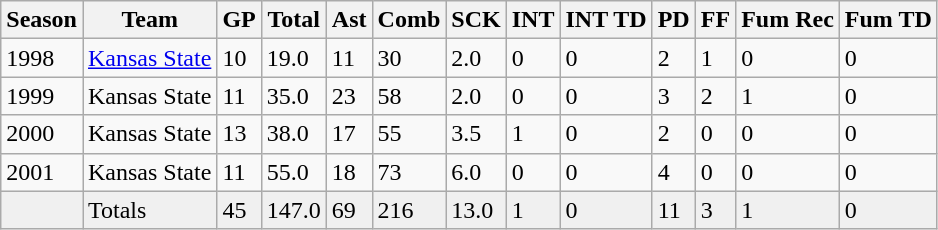<table class=wikitable>
<tr>
<th>Season</th>
<th>Team</th>
<th>GP</th>
<th>Total</th>
<th>Ast</th>
<th>Comb</th>
<th>SCK</th>
<th>INT</th>
<th>INT TD</th>
<th>PD</th>
<th>FF</th>
<th>Fum Rec</th>
<th>Fum TD</th>
</tr>
<tr>
<td>1998</td>
<td><a href='#'>Kansas State</a></td>
<td>10</td>
<td>19.0</td>
<td>11</td>
<td>30</td>
<td>2.0</td>
<td>0</td>
<td>0</td>
<td>2</td>
<td>1</td>
<td>0</td>
<td>0</td>
</tr>
<tr>
<td>1999</td>
<td>Kansas State</td>
<td>11</td>
<td>35.0</td>
<td>23</td>
<td>58</td>
<td>2.0</td>
<td>0</td>
<td>0</td>
<td>3</td>
<td>2</td>
<td>1</td>
<td>0</td>
</tr>
<tr>
<td>2000</td>
<td>Kansas State</td>
<td>13</td>
<td>38.0</td>
<td>17</td>
<td>55</td>
<td>3.5</td>
<td>1</td>
<td>0</td>
<td>2</td>
<td>0</td>
<td>0</td>
<td>0</td>
</tr>
<tr>
<td>2001</td>
<td>Kansas State</td>
<td>11</td>
<td>55.0</td>
<td>18</td>
<td>73</td>
<td>6.0</td>
<td>0</td>
<td>0</td>
<td>4</td>
<td>0</td>
<td>0</td>
<td>0</td>
</tr>
<tr bgcolor="#f0f0f0">
<td></td>
<td>Totals</td>
<td>45</td>
<td>147.0</td>
<td>69</td>
<td>216</td>
<td>13.0</td>
<td>1</td>
<td>0</td>
<td>11</td>
<td>3</td>
<td>1</td>
<td>0</td>
</tr>
</table>
